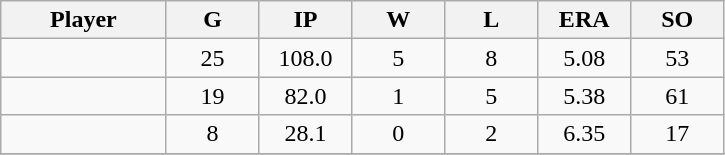<table class="wikitable sortable">
<tr>
<th bgcolor="#DDDDFF" width="16%">Player</th>
<th bgcolor="#DDDDFF" width="9%">G</th>
<th bgcolor="#DDDDFF" width="9%">IP</th>
<th bgcolor="#DDDDFF" width="9%">W</th>
<th bgcolor="#DDDDFF" width="9%">L</th>
<th bgcolor="#DDDDFF" width="9%">ERA</th>
<th bgcolor="#DDDDFF" width="9%">SO</th>
</tr>
<tr align="center">
<td></td>
<td>25</td>
<td>108.0</td>
<td>5</td>
<td>8</td>
<td>5.08</td>
<td>53</td>
</tr>
<tr align="center">
<td></td>
<td>19</td>
<td>82.0</td>
<td>1</td>
<td>5</td>
<td>5.38</td>
<td>61</td>
</tr>
<tr align="center">
<td></td>
<td>8</td>
<td>28.1</td>
<td>0</td>
<td>2</td>
<td>6.35</td>
<td>17</td>
</tr>
<tr align="center">
</tr>
</table>
